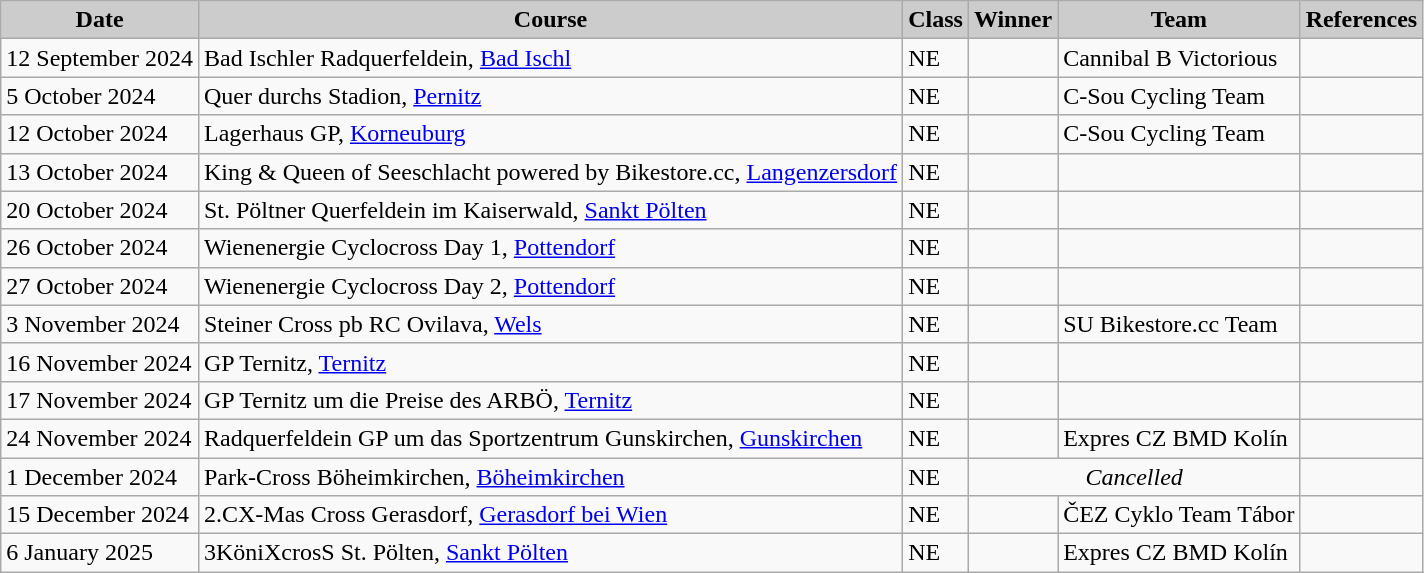<table class="wikitable sortable alternance ">
<tr>
<th scope="col" style="background-color:#CCCCCC;">Date</th>
<th scope="col" style="background-color:#CCCCCC;">Course</th>
<th scope="col" style="background-color:#CCCCCC;">Class</th>
<th scope="col" style="background-color:#CCCCCC;">Winner</th>
<th scope="col" style="background-color:#CCCCCC;">Team</th>
<th scope="col" style="background-color:#CCCCCC;">References</th>
</tr>
<tr>
<td>12 September 2024</td>
<td> Bad Ischler Radquerfeldein, <a href='#'>Bad Ischl</a></td>
<td>NE</td>
<td></td>
<td>Cannibal B Victorious</td>
<td></td>
</tr>
<tr>
<td>5 October 2024</td>
<td> Quer durchs Stadion, <a href='#'>Pernitz</a></td>
<td>NE</td>
<td></td>
<td>C-Sou Cycling Team</td>
<td></td>
</tr>
<tr>
<td>12 October 2024</td>
<td> Lagerhaus GP, <a href='#'>Korneuburg</a></td>
<td>NE</td>
<td></td>
<td>C-Sou Cycling Team</td>
<td></td>
</tr>
<tr>
<td>13 October 2024</td>
<td> King & Queen of Seeschlacht powered by Bikestore.cc, <a href='#'>Langenzersdorf</a></td>
<td>NE</td>
<td></td>
<td></td>
<td></td>
</tr>
<tr>
<td>20 October 2024</td>
<td> St. Pöltner Querfeldein im Kaiserwald, <a href='#'>Sankt Pölten</a></td>
<td>NE</td>
<td></td>
<td></td>
<td></td>
</tr>
<tr>
<td>26 October 2024</td>
<td> Wienenergie Cyclocross Day 1, <a href='#'>Pottendorf</a></td>
<td>NE</td>
<td></td>
<td></td>
<td></td>
</tr>
<tr>
<td>27 October 2024</td>
<td> Wienenergie Cyclocross Day 2, <a href='#'>Pottendorf</a></td>
<td>NE</td>
<td></td>
<td></td>
<td></td>
</tr>
<tr>
<td>3 November 2024</td>
<td> Steiner Cross pb RC Ovilava, <a href='#'>Wels</a></td>
<td>NE</td>
<td></td>
<td>SU Bikestore.cc Team</td>
<td></td>
</tr>
<tr>
<td>16 November 2024</td>
<td> GP Ternitz, <a href='#'>Ternitz</a></td>
<td>NE</td>
<td></td>
<td></td>
<td></td>
</tr>
<tr>
<td>17 November 2024</td>
<td> GP Ternitz um die Preise des ARBÖ, <a href='#'>Ternitz</a></td>
<td>NE</td>
<td></td>
<td></td>
<td></td>
</tr>
<tr>
<td>24 November 2024</td>
<td> Radquerfeldein GP um das Sportzentrum Gunskirchen, <a href='#'>Gunskirchen</a></td>
<td>NE</td>
<td></td>
<td>Expres CZ BMD Kolín</td>
<td></td>
</tr>
<tr>
<td>1 December 2024</td>
<td> Park-Cross Böheimkirchen, <a href='#'>Böheimkirchen</a></td>
<td>NE</td>
<td align=center colspan="2"><em>Cancelled</em></td>
<td></td>
</tr>
<tr>
<td>15 December 2024</td>
<td> 2.CX-Mas Cross Gerasdorf, <a href='#'>Gerasdorf bei Wien</a></td>
<td>NE</td>
<td></td>
<td>ČEZ Cyklo Team Tábor</td>
<td></td>
</tr>
<tr>
<td>6 January 2025</td>
<td> 3KöniXcrosS St. Pölten, <a href='#'>Sankt Pölten</a></td>
<td>NE</td>
<td></td>
<td>Expres CZ BMD Kolín</td>
<td></td>
</tr>
</table>
